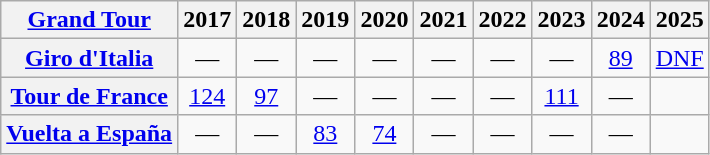<table class="wikitable plainrowheaders">
<tr>
<th scope="col"><a href='#'>Grand Tour</a></th>
<th scope="col">2017</th>
<th scope="col">2018</th>
<th scope="col">2019</th>
<th scope="col">2020</th>
<th scope="col">2021</th>
<th scope="col">2022</th>
<th scope="col">2023</th>
<th>2024</th>
<th>2025</th>
</tr>
<tr style="text-align:center;">
<th scope="row"> <a href='#'>Giro d'Italia</a></th>
<td>—</td>
<td>—</td>
<td>—</td>
<td>—</td>
<td>—</td>
<td>—</td>
<td>—</td>
<td><a href='#'>89</a></td>
<td><a href='#'>DNF</a></td>
</tr>
<tr style="text-align:center;">
<th scope="row"> <a href='#'>Tour de France</a></th>
<td><a href='#'>124</a></td>
<td><a href='#'>97</a></td>
<td>—</td>
<td>—</td>
<td>—</td>
<td>—</td>
<td><a href='#'>111</a></td>
<td>—</td>
<td></td>
</tr>
<tr style="text-align:center;">
<th scope="row"> <a href='#'>Vuelta a España</a></th>
<td>—</td>
<td>—</td>
<td><a href='#'>83</a></td>
<td><a href='#'>74</a></td>
<td>—</td>
<td>—</td>
<td>—</td>
<td>—</td>
<td></td>
</tr>
</table>
